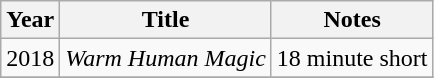<table class="wikitable sortable">
<tr>
<th>Year</th>
<th>Title</th>
<th class="unsortable">Notes</th>
</tr>
<tr>
<td>2018</td>
<td><em>Warm Human Magic</em></td>
<td>18 minute short</td>
</tr>
<tr>
</tr>
</table>
